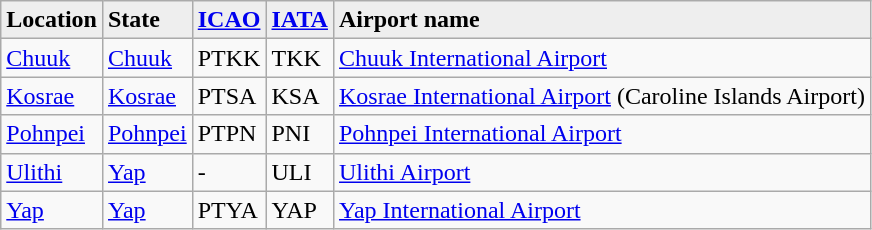<table class="wikitable sortable">
<tr valign=baseline style="font-weight:bold; background:#EEEEEE;">
<td>Location</td>
<td>State</td>
<td><a href='#'>ICAO</a></td>
<td><a href='#'>IATA</a></td>
<td>Airport name</td>
</tr>
<tr valign=top>
<td><a href='#'>Chuuk</a></td>
<td><a href='#'>Chuuk</a></td>
<td>PTKK</td>
<td>TKK</td>
<td><a href='#'>Chuuk International Airport</a></td>
</tr>
<tr valign=top>
<td><a href='#'>Kosrae</a></td>
<td><a href='#'>Kosrae</a></td>
<td>PTSA</td>
<td>KSA</td>
<td><a href='#'>Kosrae International Airport</a> (Caroline Islands Airport)</td>
</tr>
<tr valign=top>
<td><a href='#'>Pohnpei</a></td>
<td><a href='#'>Pohnpei</a></td>
<td>PTPN</td>
<td>PNI</td>
<td><a href='#'>Pohnpei International Airport</a></td>
</tr>
<tr valign=top>
<td><a href='#'>Ulithi</a></td>
<td><a href='#'>Yap</a></td>
<td>-</td>
<td>ULI</td>
<td><a href='#'>Ulithi Airport</a></td>
</tr>
<tr valign=top>
<td><a href='#'>Yap</a></td>
<td><a href='#'>Yap</a></td>
<td>PTYA</td>
<td>YAP</td>
<td><a href='#'>Yap International Airport</a></td>
</tr>
</table>
